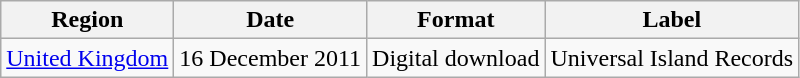<table class=wikitable>
<tr>
<th>Region</th>
<th>Date</th>
<th>Format</th>
<th>Label</th>
</tr>
<tr>
<td><a href='#'>United Kingdom</a></td>
<td>16 December 2011</td>
<td>Digital download</td>
<td>Universal Island Records</td>
</tr>
</table>
